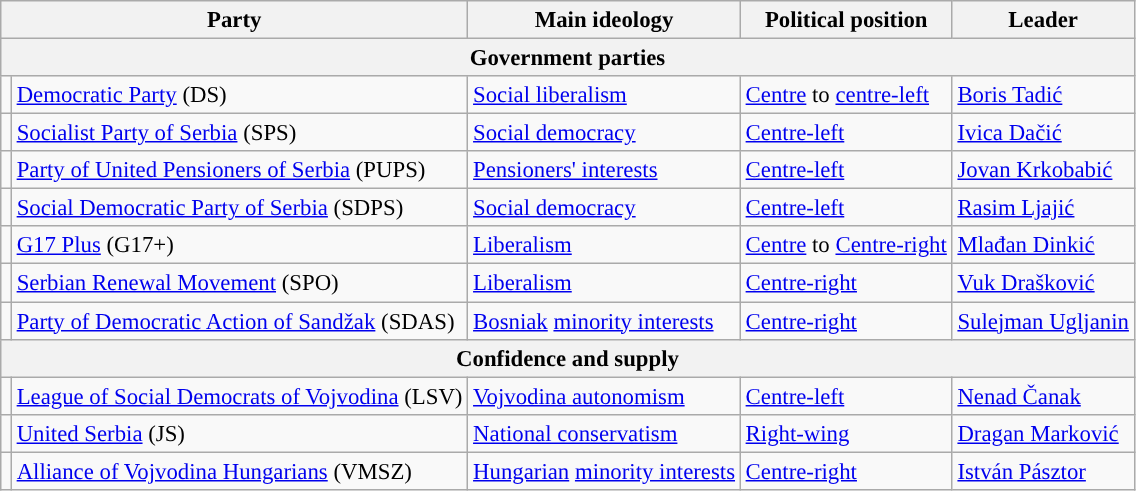<table class="wikitable" style="font-size:95%">
<tr>
<th colspan="2">Party</th>
<th>Main ideology</th>
<th>Political position</th>
<th>Leader</th>
</tr>
<tr>
<th colspan="5">Government parties</th>
</tr>
<tr>
<td style="background:"></td>
<td><a href='#'>Democratic Party</a> (DS)</td>
<td><a href='#'>Social liberalism</a></td>
<td><a href='#'>Centre</a> to <a href='#'>centre-left</a></td>
<td><a href='#'>Boris Tadić</a></td>
</tr>
<tr>
<td style="background:"></td>
<td><a href='#'>Socialist Party of Serbia</a> (SPS)</td>
<td><a href='#'>Social democracy</a></td>
<td><a href='#'>Centre-left</a></td>
<td><a href='#'>Ivica Dačić</a></td>
</tr>
<tr>
<td style="background:"></td>
<td><a href='#'>Party of United Pensioners of Serbia</a> (PUPS)</td>
<td><a href='#'>Pensioners' interests</a></td>
<td><a href='#'>Centre-left</a></td>
<td><a href='#'>Jovan Krkobabić</a></td>
</tr>
<tr>
<td style="background:"></td>
<td><a href='#'>Social Democratic Party of Serbia</a> (SDPS)</td>
<td><a href='#'>Social democracy</a></td>
<td><a href='#'>Centre-left</a></td>
<td><a href='#'>Rasim Ljajić</a></td>
</tr>
<tr>
<td style="background:"></td>
<td><a href='#'>G17 Plus</a> (G17+)</td>
<td><a href='#'>Liberalism</a></td>
<td><a href='#'>Centre</a> to <a href='#'>Centre-right</a></td>
<td><a href='#'>Mlađan Dinkić</a></td>
</tr>
<tr>
<td style="background:"></td>
<td><a href='#'>Serbian Renewal Movement</a> (SPO)</td>
<td><a href='#'>Liberalism</a></td>
<td><a href='#'>Centre-right</a></td>
<td><a href='#'>Vuk Drašković</a></td>
</tr>
<tr>
<td style="background:"></td>
<td><a href='#'>Party of Democratic Action of Sandžak</a> (SDAS)</td>
<td><a href='#'>Bosniak</a> <a href='#'>minority interests</a></td>
<td><a href='#'>Centre-right</a></td>
<td><a href='#'>Sulejman Ugljanin</a></td>
</tr>
<tr>
<th colspan="5">Confidence and supply</th>
</tr>
<tr>
<td style="background:"></td>
<td><a href='#'>League of Social Democrats of Vojvodina</a> (LSV)</td>
<td><a href='#'>Vojvodina autonomism</a></td>
<td><a href='#'>Centre-left</a></td>
<td><a href='#'>Nenad Čanak</a></td>
</tr>
<tr>
<td style="background:"></td>
<td><a href='#'>United Serbia</a> (JS)</td>
<td><a href='#'>National conservatism</a></td>
<td><a href='#'>Right-wing</a></td>
<td><a href='#'>Dragan Marković</a></td>
</tr>
<tr>
<td style="background:"></td>
<td><a href='#'>Alliance of Vojvodina Hungarians</a> (VMSZ)</td>
<td><a href='#'>Hungarian</a> <a href='#'>minority interests</a></td>
<td><a href='#'>Centre-right</a></td>
<td><a href='#'>István Pásztor</a></td>
</tr>
</table>
